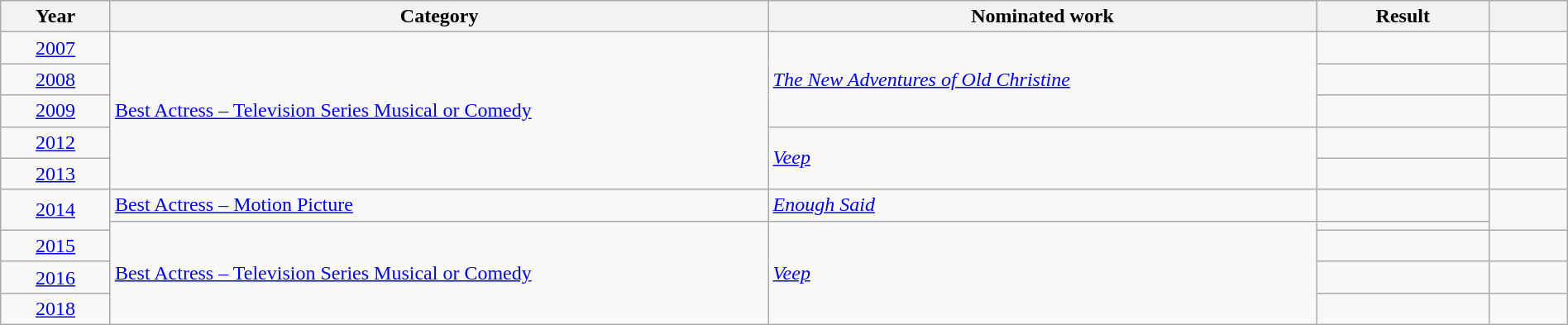<table width="100%" class="wikitable">
<tr>
<th width="7%">Year</th>
<th width="42%">Category</th>
<th width="35%">Nominated work</th>
<th width="11%">Result</th>
<th width="5%"></th>
</tr>
<tr>
<td align="center"><a href='#'>2007</a></td>
<td rowspan="5"><a href='#'>Best Actress – Television Series Musical or Comedy</a></td>
<td rowspan="3"><em><a href='#'>The New Adventures of Old Christine</a></em></td>
<td></td>
<td align="center"></td>
</tr>
<tr>
<td align="center"><a href='#'>2008</a></td>
<td></td>
<td align="center"></td>
</tr>
<tr>
<td align="center"><a href='#'>2009</a></td>
<td></td>
<td align="center"></td>
</tr>
<tr>
<td align="center"><a href='#'>2012</a></td>
<td rowspan="2"><em><a href='#'>Veep</a></em></td>
<td></td>
<td align="center"></td>
</tr>
<tr>
<td align="center"><a href='#'>2013</a></td>
<td></td>
<td align="center"></td>
</tr>
<tr>
<td rowspan="2" align="center"><a href='#'>2014</a></td>
<td><a href='#'>Best Actress – Motion Picture</a></td>
<td><em><a href='#'>Enough Said</a></em></td>
<td></td>
<td rowspan="2" align="center"></td>
</tr>
<tr>
<td rowspan="4"><a href='#'>Best Actress – Television Series Musical or Comedy</a></td>
<td rowspan="4"><em><a href='#'>Veep</a></em></td>
<td></td>
</tr>
<tr>
<td align="center"><a href='#'>2015</a></td>
<td></td>
<td align="center"></td>
</tr>
<tr>
<td align="center"><a href='#'>2016</a></td>
<td></td>
<td align="center"></td>
</tr>
<tr>
<td align="center"><a href='#'>2018</a></td>
<td></td>
<td align="center"></td>
</tr>
</table>
